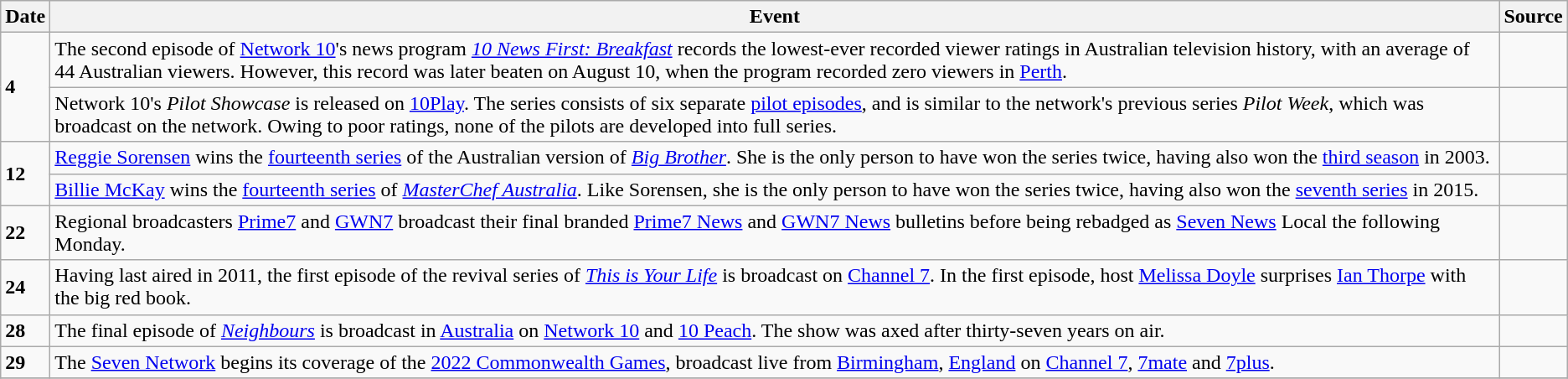<table class="wikitable">
<tr>
<th>Date</th>
<th>Event</th>
<th>Source</th>
</tr>
<tr>
<td rowspan=2><strong>4</strong></td>
<td>The second episode of <a href='#'>Network 10</a>'s news program <em><a href='#'>10 News First: Breakfast</a></em> records the lowest-ever recorded viewer ratings in Australian television history, with an average of 44 Australian viewers. However, this record was later beaten on August 10, when the program recorded zero viewers in <a href='#'>Perth</a>.</td>
<td></td>
</tr>
<tr>
<td>Network 10's <em>Pilot Showcase</em> is released on <a href='#'>10Play</a>. The series consists of six separate <a href='#'>pilot episodes</a>, and is similar to the network's previous series <em>Pilot Week</em>, which was broadcast on the network. Owing to poor ratings, none of the pilots are developed into full series.</td>
<td></td>
</tr>
<tr>
<td rowspan=2><strong>12</strong></td>
<td><a href='#'>Reggie Sorensen</a> wins the <a href='#'>fourteenth series</a> of the Australian version of <em><a href='#'>Big Brother</a></em>. She is the only person to have won the series twice, having also won the <a href='#'>third season</a> in 2003.</td>
<td></td>
</tr>
<tr>
<td><a href='#'>Billie McKay</a> wins the <a href='#'>fourteenth series</a> of <em><a href='#'>MasterChef Australia</a></em>. Like Sorensen, she is the only person to have won the series twice, having also won the <a href='#'>seventh series</a> in 2015.</td>
<td></td>
</tr>
<tr>
<td><strong>22</strong></td>
<td>Regional broadcasters <a href='#'>Prime7</a> and <a href='#'>GWN7</a> broadcast their final branded <a href='#'>Prime7 News</a> and <a href='#'>GWN7 News</a> bulletins before being rebadged as <a href='#'>Seven News</a> Local the following Monday.</td>
<td></td>
</tr>
<tr>
<td><strong>24</strong></td>
<td>Having last aired in 2011, the first episode of the revival series of <em><a href='#'>This is Your Life</a></em> is broadcast on <a href='#'>Channel 7</a>. In the first episode, host <a href='#'>Melissa Doyle</a> surprises <a href='#'>Ian Thorpe</a> with the big red book.</td>
<td></td>
</tr>
<tr>
<td><strong>28</strong></td>
<td>The final episode of <em><a href='#'>Neighbours</a></em> is broadcast in <a href='#'>Australia</a> on <a href='#'>Network 10</a> and <a href='#'>10 Peach</a>. The show was axed after thirty-seven years on air.</td>
<td></td>
</tr>
<tr>
<td><strong>29</strong></td>
<td>The <a href='#'>Seven Network</a> begins its coverage of the <a href='#'>2022 Commonwealth Games</a>, broadcast live from <a href='#'>Birmingham</a>, <a href='#'>England</a> on <a href='#'>Channel 7</a>, <a href='#'>7mate</a> and <a href='#'>7plus</a>.</td>
<td></td>
</tr>
<tr>
</tr>
</table>
